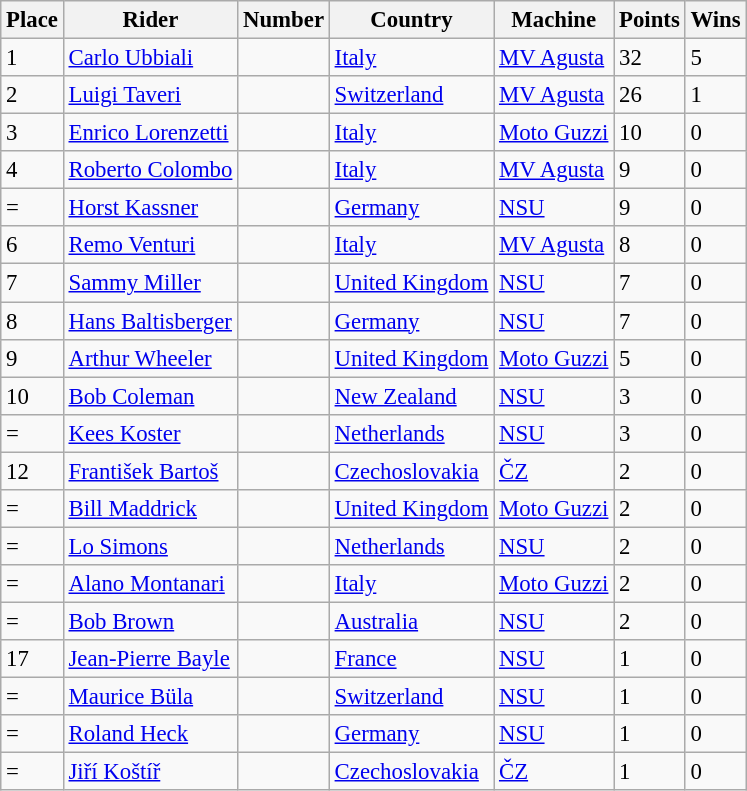<table class="wikitable" style="font-size: 95%;">
<tr>
<th>Place</th>
<th>Rider</th>
<th>Number</th>
<th>Country</th>
<th>Machine</th>
<th>Points</th>
<th>Wins</th>
</tr>
<tr>
<td>1</td>
<td> <a href='#'>Carlo Ubbiali</a></td>
<td></td>
<td><a href='#'>Italy</a></td>
<td><a href='#'>MV Agusta</a></td>
<td>32</td>
<td>5</td>
</tr>
<tr>
<td>2</td>
<td> <a href='#'>Luigi Taveri</a></td>
<td></td>
<td><a href='#'>Switzerland</a></td>
<td><a href='#'>MV Agusta</a></td>
<td>26</td>
<td>1</td>
</tr>
<tr>
<td>3</td>
<td> <a href='#'>Enrico Lorenzetti</a></td>
<td></td>
<td><a href='#'>Italy</a></td>
<td><a href='#'>Moto Guzzi</a></td>
<td>10</td>
<td>0</td>
</tr>
<tr>
<td>4</td>
<td> <a href='#'>Roberto Colombo</a></td>
<td></td>
<td><a href='#'>Italy</a></td>
<td><a href='#'>MV Agusta</a></td>
<td>9</td>
<td>0</td>
</tr>
<tr>
<td>=</td>
<td> <a href='#'>Horst Kassner</a></td>
<td></td>
<td><a href='#'>Germany</a></td>
<td><a href='#'>NSU</a></td>
<td>9</td>
<td>0</td>
</tr>
<tr>
<td>6</td>
<td> <a href='#'>Remo Venturi</a></td>
<td></td>
<td><a href='#'>Italy</a></td>
<td><a href='#'>MV Agusta</a></td>
<td>8</td>
<td>0</td>
</tr>
<tr>
<td>7</td>
<td> <a href='#'>Sammy Miller</a></td>
<td></td>
<td><a href='#'>United Kingdom</a></td>
<td><a href='#'>NSU</a></td>
<td>7</td>
<td>0</td>
</tr>
<tr>
<td>8</td>
<td> <a href='#'>Hans Baltisberger</a></td>
<td></td>
<td><a href='#'>Germany</a></td>
<td><a href='#'>NSU</a></td>
<td>7</td>
<td>0</td>
</tr>
<tr>
<td>9</td>
<td> <a href='#'>Arthur Wheeler</a></td>
<td></td>
<td><a href='#'>United Kingdom</a></td>
<td><a href='#'>Moto Guzzi</a></td>
<td>5</td>
<td>0</td>
</tr>
<tr>
<td>10</td>
<td> <a href='#'>Bob Coleman</a></td>
<td></td>
<td><a href='#'>New Zealand</a></td>
<td><a href='#'>NSU</a></td>
<td>3</td>
<td>0</td>
</tr>
<tr>
<td>=</td>
<td> <a href='#'>Kees Koster</a></td>
<td></td>
<td><a href='#'>Netherlands</a></td>
<td><a href='#'>NSU</a></td>
<td>3</td>
<td>0</td>
</tr>
<tr>
<td>12</td>
<td> <a href='#'>František Bartoš</a></td>
<td></td>
<td><a href='#'>Czechoslovakia</a></td>
<td><a href='#'>ČZ</a></td>
<td>2</td>
<td>0</td>
</tr>
<tr>
<td>=</td>
<td> <a href='#'>Bill Maddrick</a></td>
<td></td>
<td><a href='#'>United Kingdom</a></td>
<td><a href='#'>Moto Guzzi</a></td>
<td>2</td>
<td>0</td>
</tr>
<tr>
<td>=</td>
<td> <a href='#'>Lo Simons</a></td>
<td></td>
<td><a href='#'>Netherlands</a></td>
<td><a href='#'>NSU</a></td>
<td>2</td>
<td>0</td>
</tr>
<tr>
<td>=</td>
<td> <a href='#'>Alano Montanari</a></td>
<td></td>
<td><a href='#'>Italy</a></td>
<td><a href='#'>Moto Guzzi</a></td>
<td>2</td>
<td>0</td>
</tr>
<tr>
<td>=</td>
<td> <a href='#'>Bob Brown</a></td>
<td></td>
<td><a href='#'>Australia</a></td>
<td><a href='#'>NSU</a></td>
<td>2</td>
<td>0</td>
</tr>
<tr>
<td>17</td>
<td> <a href='#'>Jean-Pierre Bayle</a></td>
<td></td>
<td><a href='#'>France</a></td>
<td><a href='#'>NSU</a></td>
<td>1</td>
<td>0</td>
</tr>
<tr>
<td>=</td>
<td> <a href='#'>Maurice Büla</a></td>
<td></td>
<td><a href='#'>Switzerland</a></td>
<td><a href='#'>NSU</a></td>
<td>1</td>
<td>0</td>
</tr>
<tr>
<td>=</td>
<td> <a href='#'>Roland Heck</a></td>
<td></td>
<td><a href='#'>Germany</a></td>
<td><a href='#'>NSU</a></td>
<td>1</td>
<td>0</td>
</tr>
<tr>
<td>=</td>
<td> <a href='#'>Jiří Koštíř</a></td>
<td></td>
<td><a href='#'>Czechoslovakia</a></td>
<td><a href='#'>ČZ</a></td>
<td>1</td>
<td>0</td>
</tr>
</table>
